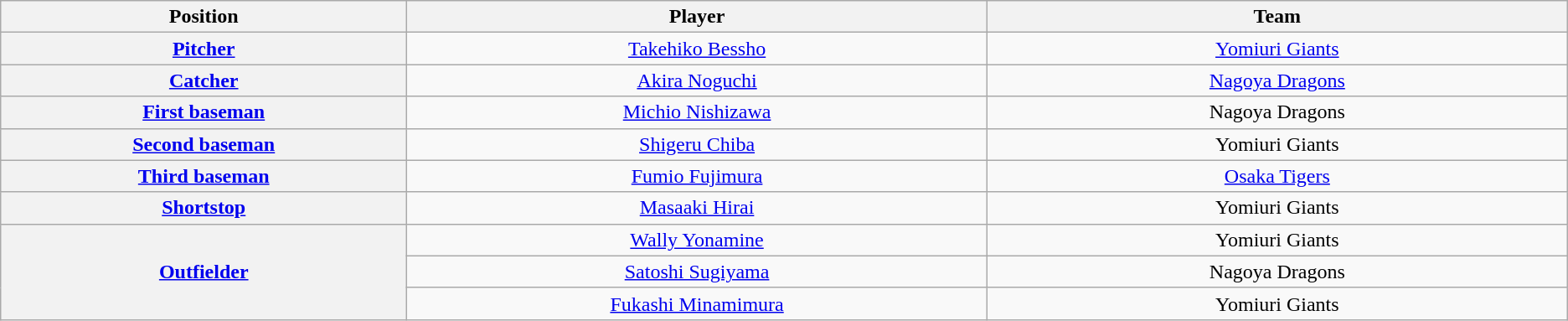<table class="wikitable" style="text-align:center;">
<tr>
<th scope="col" width="7%">Position</th>
<th scope="col" width="10%">Player</th>
<th scope="col" width="10%">Team</th>
</tr>
<tr>
<th scope="row" style="text-align:center;"><a href='#'>Pitcher</a></th>
<td><a href='#'>Takehiko Bessho</a></td>
<td><a href='#'>Yomiuri Giants</a></td>
</tr>
<tr>
<th scope="row" style="text-align:center;"><a href='#'>Catcher</a></th>
<td><a href='#'>Akira Noguchi</a></td>
<td><a href='#'>Nagoya Dragons</a></td>
</tr>
<tr>
<th scope="row" style="text-align:center;"><a href='#'>First baseman</a></th>
<td><a href='#'>Michio Nishizawa</a></td>
<td>Nagoya Dragons</td>
</tr>
<tr>
<th scope="row" style="text-align:center;"><a href='#'>Second baseman</a></th>
<td><a href='#'>Shigeru Chiba</a></td>
<td>Yomiuri Giants</td>
</tr>
<tr>
<th scope="row" style="text-align:center;"><a href='#'>Third baseman</a></th>
<td><a href='#'>Fumio Fujimura</a></td>
<td><a href='#'>Osaka Tigers</a></td>
</tr>
<tr>
<th scope="row" style="text-align:center;"><a href='#'>Shortstop</a></th>
<td><a href='#'>Masaaki Hirai</a></td>
<td>Yomiuri Giants</td>
</tr>
<tr>
<th scope="row" style="text-align:center;" rowspan=3><a href='#'>Outfielder</a></th>
<td><a href='#'>Wally Yonamine</a></td>
<td>Yomiuri Giants</td>
</tr>
<tr>
<td><a href='#'>Satoshi Sugiyama</a></td>
<td>Nagoya Dragons</td>
</tr>
<tr>
<td><a href='#'>Fukashi Minamimura</a></td>
<td>Yomiuri Giants</td>
</tr>
</table>
